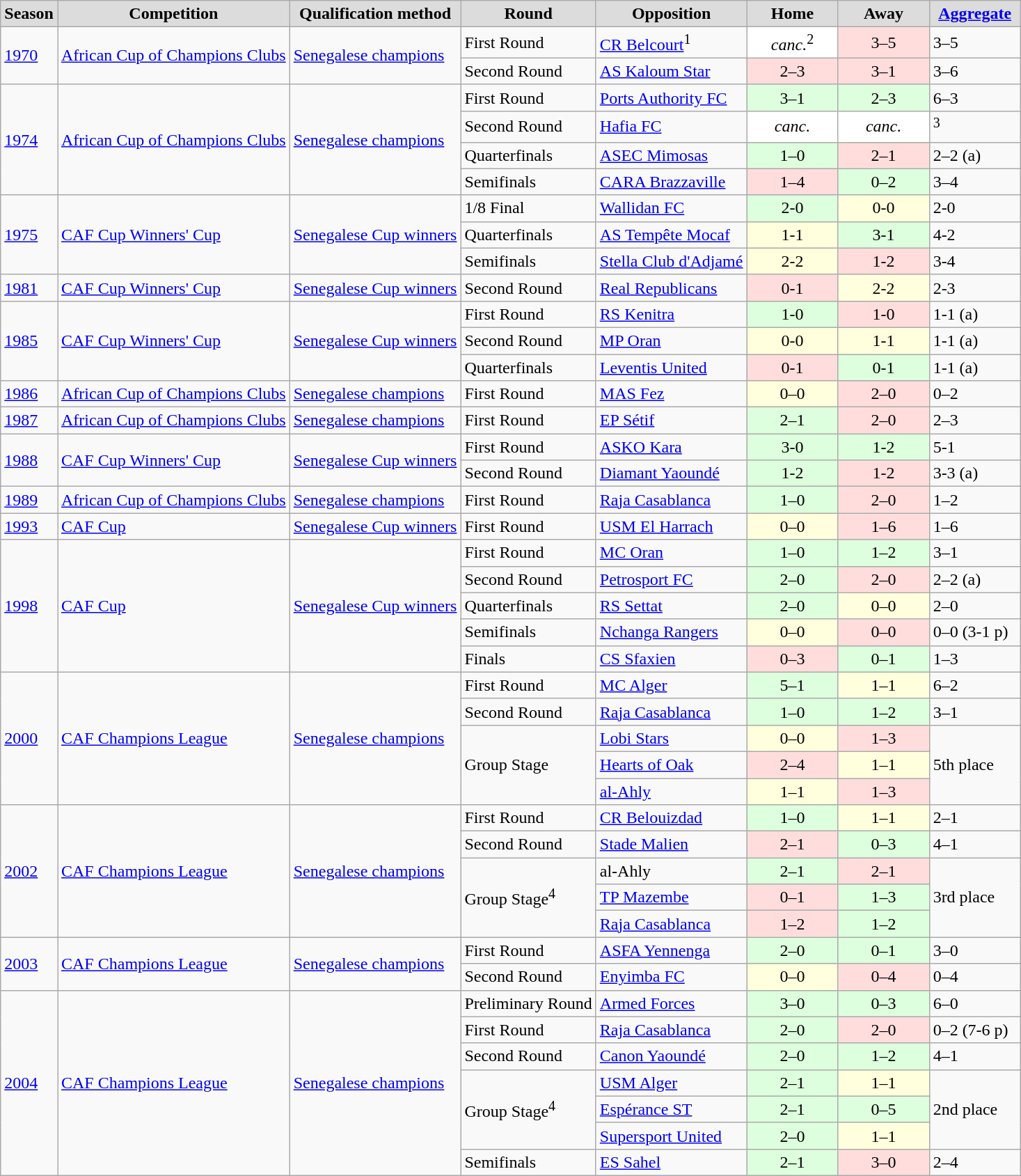<table class="sortable plainrowheaders wikitable">
<tr>
<th style="background:#DCDCDC">Season</th>
<th style="background:#DCDCDC">Competition</th>
<th style="background:#DCDCDC">Qualification method</th>
<th style="background:#DCDCDC">Round</th>
<th style="background:#DCDCDC">Opposition</th>
<th width="80" style="background:#DCDCDC">Home</th>
<th width="80" style="background:#DCDCDC">Away</th>
<th width="80" style="background:#DCDCDC"><a href='#'>Aggregate</a></th>
</tr>
<tr>
<td rowspan=2><a href='#'>1970</a></td>
<td rowspan=2><a href='#'>African Cup of Champions Clubs</a></td>
<td rowspan=2><a href='#'>Senegalese champions</a></td>
<td align=left>First Round</td>
<td align=left> <a href='#'>CR Belcourt</a><sup>1</sup></td>
<td style="background:#fff; text-align:center"><em>canc.</em><sup>2</sup></td>
<td style="background:#fdd; text-align:center">3–5</td>
<td>3–5</td>
</tr>
<tr>
<td align=left>Second Round</td>
<td align=left> <a href='#'>AS Kaloum Star</a></td>
<td style="background:#fdd; text-align:center">2–3</td>
<td style="background:#fdd; text-align:center">3–1</td>
<td>3–6</td>
</tr>
<tr>
<td rowspan=4><a href='#'>1974</a></td>
<td rowspan=4><a href='#'>African Cup of Champions Clubs</a></td>
<td rowspan=4><a href='#'>Senegalese champions</a></td>
<td align=left>First Round</td>
<td align=left> <a href='#'>Ports Authority FC</a></td>
<td style="background:#dfd; text-align:center">3–1</td>
<td style="background:#dfd; text-align:center">2–3</td>
<td>6–3</td>
</tr>
<tr>
<td align=left>Second Round</td>
<td align=left> <a href='#'>Hafia FC</a></td>
<td style="background:#fff; text-align:center"><em>canc.</em></td>
<td style="background:#fff; text-align:center"><em>canc.</em></td>
<td><sup>3</sup></td>
</tr>
<tr>
<td align=left>Quarterfinals</td>
<td align=left> <a href='#'>ASEC Mimosas</a></td>
<td style="background:#dfd; text-align:center">1–0</td>
<td style="background:#fdd; text-align:center">2–1</td>
<td>2–2 (a)</td>
</tr>
<tr>
<td align=left>Semifinals</td>
<td align=left><a href='#'>CARA Brazzaville</a></td>
<td style="background:#fdd; text-align:center">1–4</td>
<td style="background:#dfd; text-align:center">0–2</td>
<td>3–4</td>
</tr>
<tr>
<td rowspan=3><a href='#'>1975</a></td>
<td rowspan=3><a href='#'>CAF Cup Winners' Cup</a></td>
<td rowspan=3><a href='#'>Senegalese Cup winners</a></td>
<td align=left>1/8 Final</td>
<td align=left> <a href='#'>Wallidan FC</a></td>
<td style="background:#dfd; text-align:center">2-0</td>
<td style="background:#ffd; text-align:center">0-0</td>
<td>2-0</td>
</tr>
<tr>
<td align=left>Quarterfinals</td>
<td align=left> <a href='#'>AS Tempête Mocaf</a></td>
<td style="background:#ffd; text-align:center">1-1</td>
<td style="background:#dfd; text-align:center">3-1</td>
<td>4-2</td>
</tr>
<tr>
<td align=left>Semifinals</td>
<td align=left> <a href='#'>Stella Club d'Adjamé</a></td>
<td style="background:#ffd; text-align:center">2-2</td>
<td style="background:#fdd; text-align:center">1-2</td>
<td>3-4</td>
</tr>
<tr>
<td><a href='#'>1981</a></td>
<td><a href='#'>CAF Cup Winners' Cup</a></td>
<td><a href='#'>Senegalese Cup winners</a></td>
<td align=left>Second Round</td>
<td align=left> <a href='#'>Real Republicans</a></td>
<td style="background:#fdd; text-align:center">0-1</td>
<td style="background:#ffd; text-align:center">2-2</td>
<td>2-3</td>
</tr>
<tr>
<td rowspan=3><a href='#'>1985</a></td>
<td rowspan=3><a href='#'>CAF Cup Winners' Cup</a></td>
<td rowspan=3><a href='#'>Senegalese Cup winners</a></td>
<td align=left>First Round</td>
<td align=left> <a href='#'>RS Kenitra</a></td>
<td style="background:#dfd; text-align:center">1-0</td>
<td style="background:#fdd; text-align:center">1-0</td>
<td>1-1 (a)</td>
</tr>
<tr>
<td align=left>Second Round</td>
<td align=left> <a href='#'>MP Oran</a></td>
<td style="background:#ffd; text-align:center">0-0</td>
<td style="background:#ffd; text-align:center">1-1</td>
<td>1-1 (a)</td>
</tr>
<tr>
<td align=left>Quarterfinals</td>
<td align=left> <a href='#'>Leventis United</a></td>
<td style="background:#fdd; text-align:center">0-1</td>
<td style="background:#dfd; text-align:center">0-1</td>
<td>1-1 (a)</td>
</tr>
<tr>
<td><a href='#'>1986</a></td>
<td><a href='#'>African Cup of Champions Clubs</a></td>
<td><a href='#'>Senegalese champions</a></td>
<td align=left>First Round</td>
<td align=left> <a href='#'>MAS Fez</a></td>
<td style="background:#ffd; text-align:center">0–0</td>
<td style="background:#fdd; text-align:center">2–0</td>
<td>0–2</td>
</tr>
<tr>
<td><a href='#'>1987</a></td>
<td><a href='#'>African Cup of Champions Clubs</a></td>
<td><a href='#'>Senegalese champions</a></td>
<td align=left>First Round</td>
<td align=left> <a href='#'>EP Sétif</a></td>
<td style="background:#dfd; text-align:center">2–1</td>
<td style="background:#fdd; text-align:center">2–0</td>
<td>2–3</td>
</tr>
<tr>
<td rowspan=2><a href='#'>1988</a></td>
<td rowspan=2><a href='#'>CAF Cup Winners' Cup</a></td>
<td rowspan=2><a href='#'>Senegalese Cup winners</a></td>
<td align=left>First Round</td>
<td align=left> <a href='#'>ASKO Kara</a></td>
<td style="background:#dfd; text-align:center">3-0</td>
<td style="background:#dfd; text-align:center">1-2</td>
<td>5-1</td>
</tr>
<tr>
<td align=left>Second Round</td>
<td align=left> <a href='#'>Diamant Yaoundé</a></td>
<td style="background:#dfd; text-align:center">1-2</td>
<td style="background:#fdd; text-align:center">1-2</td>
<td>3-3 (a)</td>
</tr>
<tr>
<td><a href='#'>1989</a></td>
<td><a href='#'>African Cup of Champions Clubs</a></td>
<td><a href='#'>Senegalese champions</a></td>
<td align=left>First Round</td>
<td align=left> <a href='#'>Raja Casablanca</a></td>
<td style="background:#dfd; text-align:center">1–0</td>
<td style="background:#fdd; text-align:center">2–0</td>
<td>1–2</td>
</tr>
<tr>
<td><a href='#'>1993</a></td>
<td><a href='#'>CAF Cup</a></td>
<td><a href='#'>Senegalese Cup winners</a></td>
<td align=left>First Round</td>
<td align=left> <a href='#'>USM El Harrach</a></td>
<td style="background:#ffd; text-align:center">0–0</td>
<td style="background:#fdd; text-align:center">1–6</td>
<td>1–6</td>
</tr>
<tr>
<td rowspan=5><a href='#'>1998</a></td>
<td rowspan=5><a href='#'>CAF Cup</a></td>
<td rowspan=5><a href='#'>Senegalese Cup winners</a></td>
<td align=left>First Round</td>
<td align=left> <a href='#'>MC Oran</a></td>
<td style="background:#dfd; text-align:center">1–0</td>
<td style="background:#dfd; text-align:center">1–2</td>
<td>3–1</td>
</tr>
<tr>
<td align=left>Second Round</td>
<td align=left> <a href='#'>Petrosport FC</a></td>
<td style="background:#dfd; text-align:center">2–0</td>
<td style="background:#fdd; text-align:center">2–0</td>
<td>2–2 (a)</td>
</tr>
<tr>
<td align=left>Quarterfinals</td>
<td align=left> <a href='#'>RS Settat</a></td>
<td style="background:#dfd; text-align:center">2–0</td>
<td style="background:#ffd; text-align:center">0–0</td>
<td>2–0</td>
</tr>
<tr>
<td align=left>Semifinals</td>
<td align=left> <a href='#'>Nchanga Rangers</a></td>
<td style="background:#ffd; text-align:center">0–0</td>
<td style="background:#fdd; text-align:center">0–0</td>
<td>0–0 (3-1 p)</td>
</tr>
<tr>
<td align=left>Finals</td>
<td align=left> <a href='#'>CS Sfaxien</a></td>
<td style="background:#fdd; text-align:center">0–3</td>
<td style="background:#dfd; text-align:center">0–1</td>
<td>1–3</td>
</tr>
<tr>
<td rowspan=5><a href='#'>2000</a></td>
<td rowspan=5><a href='#'>CAF Champions League</a></td>
<td rowspan=5><a href='#'>Senegalese champions</a></td>
<td align=left>First Round</td>
<td align=left> <a href='#'>MC Alger</a></td>
<td style="background:#dfd; text-align:center">5–1</td>
<td style="background:#ffd; text-align:center">1–1</td>
<td>6–2</td>
</tr>
<tr>
<td align=left>Second Round</td>
<td align=left> <a href='#'>Raja Casablanca</a></td>
<td style="background:#dfd; text-align:center">1–0</td>
<td style="background:#dfd; text-align:center">1–2</td>
<td>3–1</td>
</tr>
<tr>
<td align=left rowspan=3>Group Stage</td>
<td align=left> <a href='#'>Lobi Stars</a></td>
<td style="background:#ffd; text-align:center">0–0</td>
<td style="background:#fdd; text-align:center">1–3</td>
<td rowspan=3>5th place</td>
</tr>
<tr>
<td align=left> <a href='#'>Hearts of Oak</a></td>
<td style="background:#fdd; text-align:center">2–4</td>
<td style="background:#ffd; text-align:center">1–1</td>
</tr>
<tr>
<td align=left> <a href='#'>al-Ahly</a></td>
<td style="background:#ffd; text-align:center">1–1</td>
<td style="background:#fdd; text-align:center">1–3</td>
</tr>
<tr>
<td rowspan=5><a href='#'>2002</a></td>
<td rowspan=5><a href='#'>CAF Champions League</a></td>
<td rowspan=5><a href='#'>Senegalese champions</a></td>
<td align=left>First Round</td>
<td align=left> <a href='#'>CR Belouizdad</a></td>
<td style="background:#dfd; text-align:center">1–0</td>
<td style="background:#ffd; text-align:center">1–1</td>
<td>2–1</td>
</tr>
<tr>
<td align=left>Second Round</td>
<td align=left> <a href='#'>Stade Malien</a></td>
<td style="background:#fdd; text-align:center">2–1</td>
<td style="background:#dfd; text-align:center">0–3</td>
<td>4–1</td>
</tr>
<tr>
<td align=left rowspan=3>Group Stage<sup>4</sup></td>
<td align=left> al-Ahly</td>
<td style="background:#dfd; text-align:center">2–1</td>
<td style="background:#fdd; text-align:center">2–1</td>
<td rowspan=3>3rd place</td>
</tr>
<tr>
<td align=left> <a href='#'>TP Mazembe</a></td>
<td style="background:#fdd; text-align:center">0–1</td>
<td style="background:#dfd; text-align:center">1–3</td>
</tr>
<tr>
<td align=left> <a href='#'>Raja Casablanca</a></td>
<td style="background:#fdd; text-align:center">1–2</td>
<td style="background:#dfd; text-align:center">1–2</td>
</tr>
<tr>
<td rowspan=2><a href='#'>2003</a></td>
<td rowspan=2><a href='#'>CAF Champions League</a></td>
<td rowspan=2><a href='#'>Senegalese champions</a></td>
<td align=left>First Round</td>
<td align=left> <a href='#'>ASFA Yennenga</a></td>
<td style="background:#dfd; text-align:center">2–0</td>
<td style="background:#dfd; text-align:center">0–1</td>
<td>3–0</td>
</tr>
<tr>
<td align=left>Second Round</td>
<td align=left> <a href='#'>Enyimba FC</a></td>
<td style="background:#ffd; text-align:center">0–0</td>
<td style="background:#fdd; text-align:center">0–4</td>
<td>0–4</td>
</tr>
<tr>
<td rowspan=7><a href='#'>2004</a></td>
<td rowspan=7><a href='#'>CAF Champions League</a></td>
<td rowspan=7><a href='#'>Senegalese champions</a></td>
<td align=left>Preliminary  Round</td>
<td align=left> <a href='#'>Armed Forces</a></td>
<td style="background:#dfd; text-align:center">3–0</td>
<td style="background:#dfd; text-align:center">0–3</td>
<td>6–0</td>
</tr>
<tr>
<td align=left>First Round</td>
<td align=left> <a href='#'>Raja Casablanca</a></td>
<td style="background:#dfd; text-align:center">2–0</td>
<td style="background:#fdd; text-align:center">2–0</td>
<td>0–2 (7-6 p)</td>
</tr>
<tr>
<td align=left>Second Round</td>
<td align=left> <a href='#'>Canon Yaoundé</a></td>
<td style="background:#dfd; text-align:center">2–0</td>
<td style="background:#dfd; text-align:center">1–2</td>
<td>4–1</td>
</tr>
<tr>
<td align=left rowspan=3>Group Stage<sup>4</sup></td>
<td align=left> <a href='#'>USM Alger</a></td>
<td style="background:#dfd; text-align:center">2–1</td>
<td style="background:#ffd; text-align:center">1–1</td>
<td rowspan=3>2nd place</td>
</tr>
<tr>
<td align=left> <a href='#'>Espérance ST</a></td>
<td style="background:#dfd; text-align:center">2–1</td>
<td style="background:#dfd; text-align:center">0–5</td>
</tr>
<tr>
<td align=left> <a href='#'>Supersport United</a></td>
<td style="background:#dfd; text-align:center">2–0</td>
<td style="background:#ffd; text-align:center">1–1</td>
</tr>
<tr>
<td align=left>Semifinals</td>
<td align=left> <a href='#'>ES Sahel</a></td>
<td style="background:#dfd; text-align:center">2–1</td>
<td style="background:#fdd; text-align:center">3–0</td>
<td>2–4</td>
</tr>
</table>
